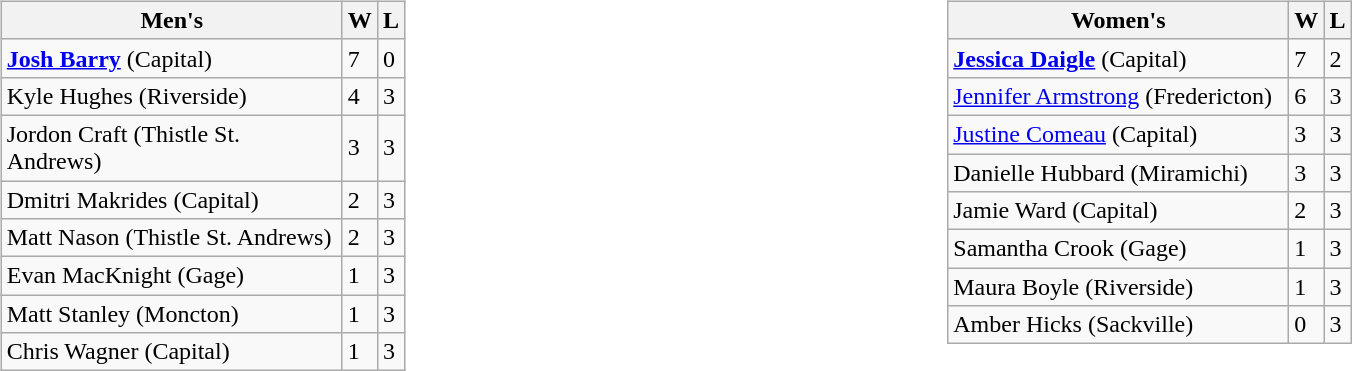<table>
<tr>
<td valign=top width=20%><br><table class=wikitable>
<tr>
<th width=220>Men's</th>
<th>W</th>
<th>L</th>
</tr>
<tr>
<td><strong><a href='#'>Josh Barry</a></strong> (Capital)</td>
<td>7</td>
<td>0</td>
</tr>
<tr>
<td>Kyle Hughes (Riverside)</td>
<td>4</td>
<td>3</td>
</tr>
<tr>
<td>Jordon Craft (Thistle St. Andrews)</td>
<td>3</td>
<td>3</td>
</tr>
<tr>
<td>Dmitri Makrides (Capital)</td>
<td>2</td>
<td>3</td>
</tr>
<tr>
<td>Matt Nason (Thistle St. Andrews)</td>
<td>2</td>
<td>3</td>
</tr>
<tr>
<td>Evan MacKnight (Gage)</td>
<td>1</td>
<td>3</td>
</tr>
<tr>
<td>Matt Stanley (Moncton)</td>
<td>1</td>
<td>3</td>
</tr>
<tr>
<td>Chris Wagner (Capital)</td>
<td>1</td>
<td>3</td>
</tr>
</table>
</td>
<td valign=top width=20%><br><table class=wikitable>
<tr>
<th width=220>Women's</th>
<th>W</th>
<th>L</th>
</tr>
<tr>
<td><strong><a href='#'>Jessica Daigle</a></strong> (Capital)</td>
<td>7</td>
<td>2</td>
</tr>
<tr>
<td><a href='#'>Jennifer Armstrong</a> (Fredericton)</td>
<td>6</td>
<td>3</td>
</tr>
<tr>
<td><a href='#'>Justine Comeau</a> (Capital)</td>
<td>3</td>
<td>3</td>
</tr>
<tr>
<td>Danielle Hubbard (Miramichi)</td>
<td>3</td>
<td>3</td>
</tr>
<tr>
<td>Jamie Ward (Capital)</td>
<td>2</td>
<td>3</td>
</tr>
<tr>
<td>Samantha Crook (Gage)</td>
<td>1</td>
<td>3</td>
</tr>
<tr>
<td>Maura Boyle (Riverside)</td>
<td>1</td>
<td>3</td>
</tr>
<tr>
<td>Amber Hicks (Sackville)</td>
<td>0</td>
<td>3</td>
</tr>
</table>
</td>
</tr>
</table>
